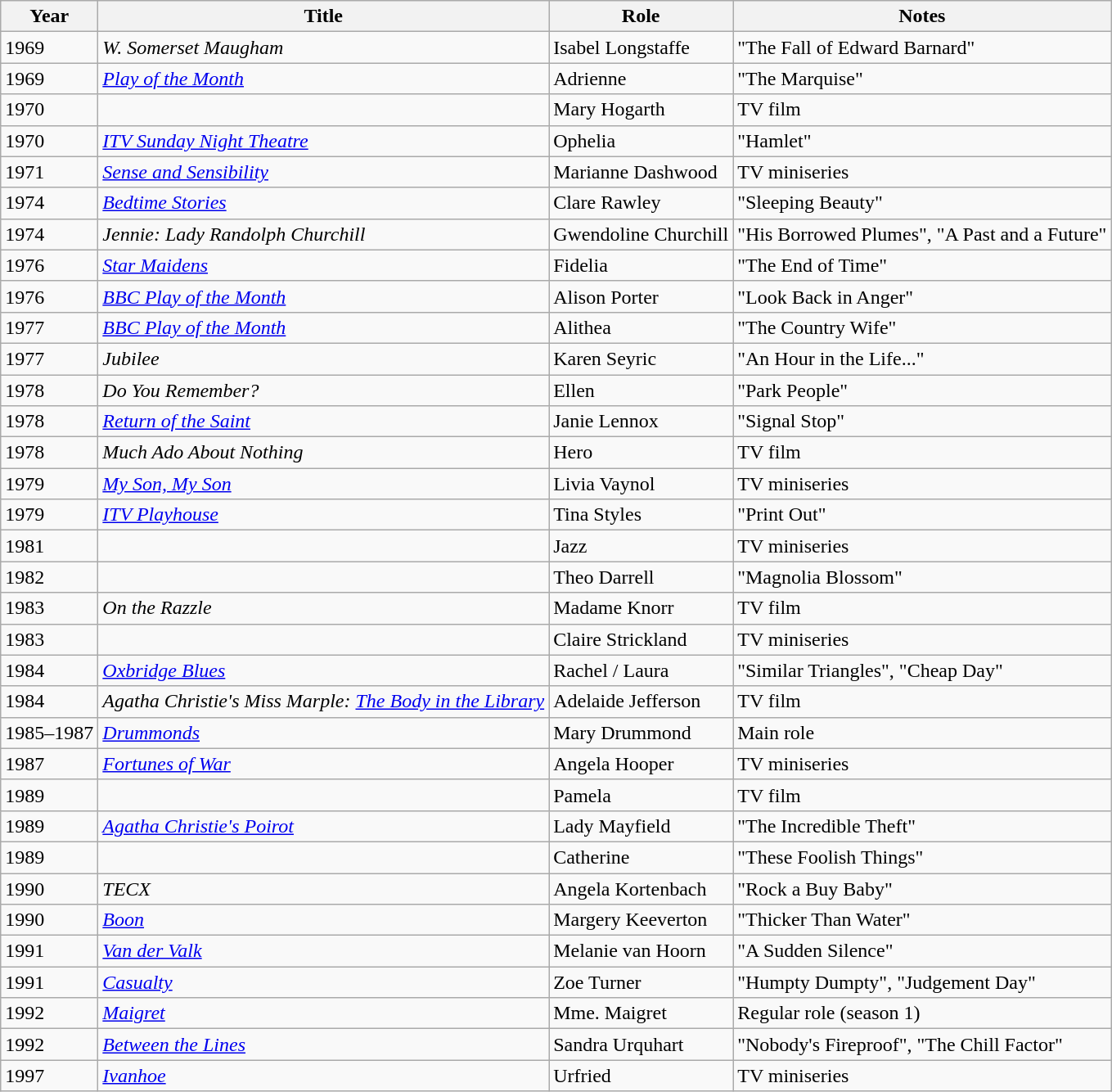<table class="wikitable sortable">
<tr>
<th>Year</th>
<th>Title</th>
<th>Role</th>
<th class="unsortable">Notes</th>
</tr>
<tr>
<td>1969</td>
<td><em>W. Somerset Maugham</em></td>
<td>Isabel Longstaffe</td>
<td>"The Fall of Edward Barnard"</td>
</tr>
<tr>
<td>1969</td>
<td><em><a href='#'>Play of the Month</a></em></td>
<td>Adrienne</td>
<td>"The Marquise"</td>
</tr>
<tr>
<td>1970</td>
<td><em></em></td>
<td>Mary Hogarth</td>
<td>TV film</td>
</tr>
<tr>
<td>1970</td>
<td><em><a href='#'>ITV Sunday Night Theatre</a></em></td>
<td>Ophelia</td>
<td>"Hamlet"</td>
</tr>
<tr>
<td>1971</td>
<td><em><a href='#'>Sense and Sensibility</a></em></td>
<td>Marianne Dashwood</td>
<td>TV miniseries</td>
</tr>
<tr>
<td>1974</td>
<td><em><a href='#'>Bedtime Stories</a></em></td>
<td>Clare Rawley</td>
<td>"Sleeping Beauty"</td>
</tr>
<tr>
<td>1974</td>
<td><em>Jennie: Lady Randolph Churchill</em></td>
<td>Gwendoline Churchill</td>
<td>"His Borrowed Plumes", "A Past and a Future"</td>
</tr>
<tr>
<td>1976</td>
<td><em><a href='#'>Star Maidens</a></em></td>
<td>Fidelia</td>
<td>"The End of Time"</td>
</tr>
<tr>
<td>1976</td>
<td><em><a href='#'>BBC Play of the Month</a></em></td>
<td>Alison Porter</td>
<td>"Look Back in Anger"</td>
</tr>
<tr>
<td>1977</td>
<td><em><a href='#'>BBC Play of the Month</a></em></td>
<td>Alithea</td>
<td>"The Country Wife"</td>
</tr>
<tr>
<td>1977</td>
<td><em>Jubilee</em></td>
<td>Karen Seyric</td>
<td>"An Hour in the Life..."</td>
</tr>
<tr>
<td>1978</td>
<td><em>Do You Remember?</em></td>
<td>Ellen</td>
<td>"Park People"</td>
</tr>
<tr>
<td>1978</td>
<td><em><a href='#'>Return of the Saint</a></em></td>
<td>Janie Lennox</td>
<td>"Signal Stop"</td>
</tr>
<tr>
<td>1978</td>
<td><em>Much Ado About Nothing</em></td>
<td>Hero</td>
<td>TV film</td>
</tr>
<tr>
<td>1979</td>
<td><em><a href='#'>My Son, My Son</a></em></td>
<td>Livia Vaynol</td>
<td>TV miniseries</td>
</tr>
<tr>
<td>1979</td>
<td><em><a href='#'>ITV Playhouse</a></em></td>
<td>Tina Styles</td>
<td>"Print Out"</td>
</tr>
<tr>
<td>1981</td>
<td><em></em></td>
<td>Jazz</td>
<td>TV miniseries</td>
</tr>
<tr>
<td>1982</td>
<td><em></em></td>
<td>Theo Darrell</td>
<td>"Magnolia Blossom"</td>
</tr>
<tr>
<td>1983</td>
<td><em>On the Razzle</em></td>
<td>Madame Knorr</td>
<td>TV film</td>
</tr>
<tr>
<td>1983</td>
<td><em></em></td>
<td>Claire Strickland</td>
<td>TV miniseries</td>
</tr>
<tr>
<td>1984</td>
<td><em><a href='#'>Oxbridge Blues</a></em></td>
<td>Rachel / Laura</td>
<td>"Similar Triangles", "Cheap Day"</td>
</tr>
<tr>
<td>1984</td>
<td><em>Agatha Christie's Miss Marple: <a href='#'>The Body in the Library</a></em></td>
<td>Adelaide Jefferson</td>
<td>TV film</td>
</tr>
<tr>
<td>1985–1987</td>
<td><em><a href='#'>Drummonds</a></em></td>
<td>Mary Drummond</td>
<td>Main role</td>
</tr>
<tr>
<td>1987</td>
<td><em><a href='#'>Fortunes of War</a></em></td>
<td>Angela Hooper</td>
<td>TV miniseries</td>
</tr>
<tr>
<td>1989</td>
<td><em></em></td>
<td>Pamela</td>
<td>TV film</td>
</tr>
<tr>
<td>1989</td>
<td><em><a href='#'>Agatha Christie's Poirot</a></em></td>
<td>Lady Mayfield</td>
<td>"The Incredible Theft"</td>
</tr>
<tr>
<td>1989</td>
<td><em></em></td>
<td>Catherine</td>
<td>"These Foolish Things"</td>
</tr>
<tr>
<td>1990</td>
<td><em>TECX</em></td>
<td>Angela Kortenbach</td>
<td>"Rock a Buy Baby"</td>
</tr>
<tr>
<td>1990</td>
<td><em><a href='#'>Boon</a></em></td>
<td>Margery Keeverton</td>
<td>"Thicker Than Water"</td>
</tr>
<tr>
<td>1991</td>
<td><em><a href='#'>Van der Valk</a></em></td>
<td>Melanie van Hoorn</td>
<td>"A Sudden Silence"</td>
</tr>
<tr>
<td>1991</td>
<td><em><a href='#'>Casualty</a></em></td>
<td>Zoe Turner</td>
<td>"Humpty Dumpty", "Judgement Day"</td>
</tr>
<tr>
<td>1992</td>
<td><em><a href='#'>Maigret</a></em></td>
<td>Mme. Maigret</td>
<td>Regular role (season 1)</td>
</tr>
<tr>
<td>1992</td>
<td><em><a href='#'>Between the Lines</a></em></td>
<td>Sandra Urquhart</td>
<td>"Nobody's Fireproof", "The Chill Factor"</td>
</tr>
<tr>
<td>1997</td>
<td><em><a href='#'>Ivanhoe</a></em></td>
<td>Urfried</td>
<td>TV miniseries</td>
</tr>
</table>
